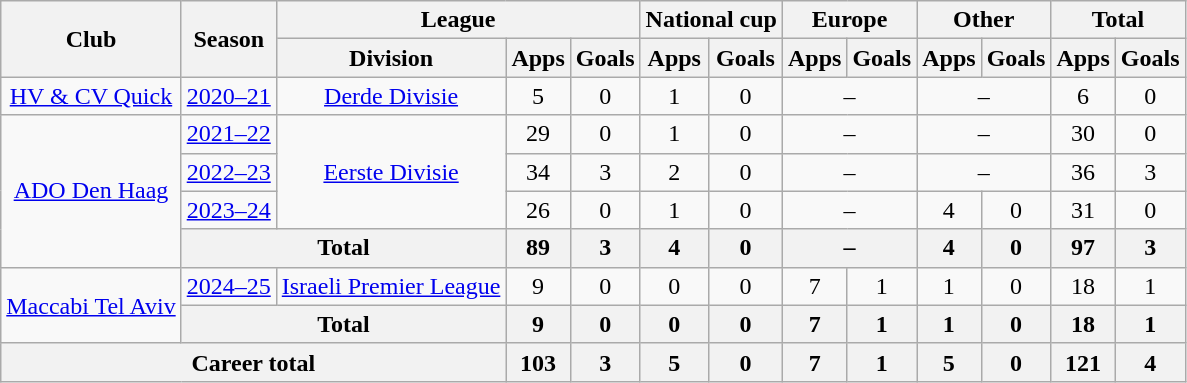<table class="wikitable" style="text-align: center">
<tr>
<th rowspan="2">Club</th>
<th rowspan="2">Season</th>
<th colspan="3">League</th>
<th colspan="2">National cup</th>
<th colspan="2">Europe</th>
<th colspan="2">Other</th>
<th colspan="2">Total</th>
</tr>
<tr>
<th>Division</th>
<th>Apps</th>
<th>Goals</th>
<th>Apps</th>
<th>Goals</th>
<th>Apps</th>
<th>Goals</th>
<th>Apps</th>
<th>Goals</th>
<th>Apps</th>
<th>Goals</th>
</tr>
<tr>
<td><a href='#'>HV & CV Quick</a></td>
<td><a href='#'>2020–21</a></td>
<td><a href='#'>Derde Divisie</a></td>
<td>5</td>
<td>0</td>
<td>1</td>
<td>0</td>
<td colspan="2">–</td>
<td colspan="2">–</td>
<td>6</td>
<td>0</td>
</tr>
<tr>
<td rowspan="4"><a href='#'>ADO Den Haag</a></td>
<td><a href='#'>2021–22</a></td>
<td rowspan="3"><a href='#'>Eerste Divisie</a></td>
<td>29</td>
<td>0</td>
<td>1</td>
<td>0</td>
<td colspan="2">–</td>
<td colspan="2">–</td>
<td>30</td>
<td>0</td>
</tr>
<tr>
<td><a href='#'>2022–23</a></td>
<td>34</td>
<td>3</td>
<td>2</td>
<td>0</td>
<td colspan="2">–</td>
<td colspan="2">–</td>
<td>36</td>
<td>3</td>
</tr>
<tr>
<td><a href='#'>2023–24</a></td>
<td>26</td>
<td>0</td>
<td>1</td>
<td>0</td>
<td colspan="2">–</td>
<td>4</td>
<td>0</td>
<td>31</td>
<td>0</td>
</tr>
<tr>
<th colspan="2">Total</th>
<th>89</th>
<th>3</th>
<th>4</th>
<th>0</th>
<th colspan="2">–</th>
<th>4</th>
<th>0</th>
<th>97</th>
<th>3</th>
</tr>
<tr>
<td rowspan="2"><a href='#'>Maccabi Tel Aviv</a></td>
<td><a href='#'>2024–25</a></td>
<td><a href='#'>Israeli Premier League</a></td>
<td>9</td>
<td>0</td>
<td>0</td>
<td>0</td>
<td>7</td>
<td>1</td>
<td>1</td>
<td>0</td>
<td>18</td>
<td>1</td>
</tr>
<tr>
<th colspan="2">Total</th>
<th>9</th>
<th>0</th>
<th>0</th>
<th>0</th>
<th>7</th>
<th>1</th>
<th>1</th>
<th>0</th>
<th>18</th>
<th>1</th>
</tr>
<tr>
<th colspan="3">Career total</th>
<th>103</th>
<th>3</th>
<th>5</th>
<th>0</th>
<th>7</th>
<th>1</th>
<th>5</th>
<th>0</th>
<th>121</th>
<th>4</th>
</tr>
</table>
